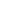<table style="width:22%; text-align:center;">
<tr style="color:white;">
<td style="background:"><strong>8</strong></td>
</tr>
</table>
